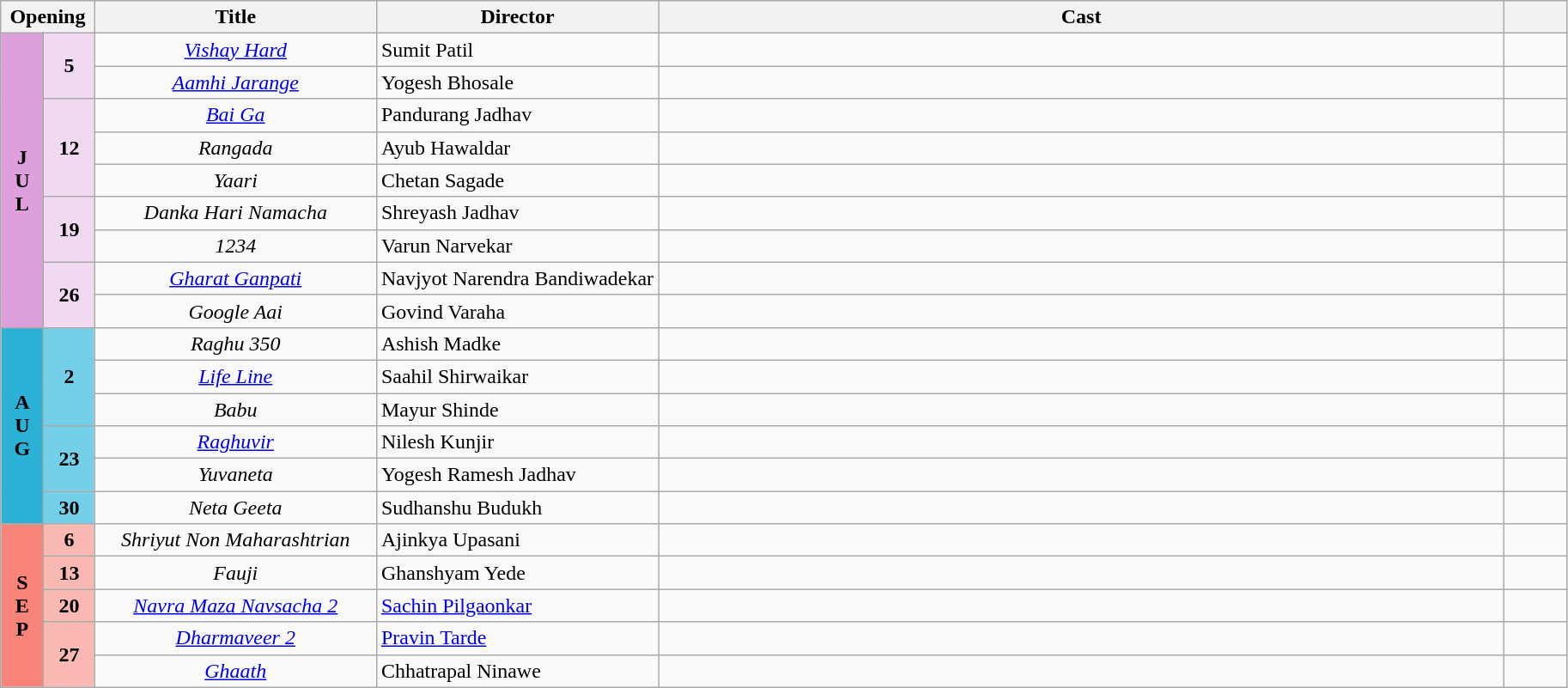<table class="wikitable sortable">
<tr>
<th colspan="2" style="width:6%">Opening</th>
<th style="width:18%">Title</th>
<th style="width:18%">Director</th>
<th>Cast</th>
<th style="width:4%;"></th>
</tr>
<tr>
<td rowspan="9" style="text-align:center; background:plum; textcolor:#000;"><strong>J<br>U<br>L</strong></td>
<td rowspan="2" style="text-align:center; background:#f1daf1;"><strong>5</strong></td>
<td style="text-align:center;"><em><a href='#'>Vishay Hard</a></em></td>
<td>Sumit Patil</td>
<td></td>
<td style="text-align:center;"></td>
</tr>
<tr>
<td style="text-align:center;"><em><a href='#'>Aamhi Jarange</a></em></td>
<td>Yogesh Bhosale</td>
<td></td>
<td style="text-align:center;"></td>
</tr>
<tr>
<td rowspan="3" style="text-align:center; background:#f1daf1;"><strong>12</strong></td>
<td style="text-align:center;"><em><a href='#'>Bai Ga</a></em></td>
<td>Pandurang Jadhav</td>
<td></td>
<td style="text-align:center;"></td>
</tr>
<tr>
<td style="text-align:center;"><em>Rangada</em></td>
<td>Ayub Hawaldar</td>
<td></td>
<td style="text-align:center;"></td>
</tr>
<tr>
<td style="text-align:center;"><em>Yaari</em></td>
<td>Chetan Sagade</td>
<td></td>
<td style="text-align:center;"></td>
</tr>
<tr>
<td rowspan="2" style="text-align:center; background:#f1daf1;"><strong>19</strong></td>
<td style="text-align:center;"><em>Danka Hari Namacha</em></td>
<td>Shreyash Jadhav</td>
<td></td>
<td style="text-align:center;"></td>
</tr>
<tr>
<td style="text-align:center;"><em>1234</em></td>
<td>Varun Narvekar</td>
<td></td>
<td style="text-align:center;"></td>
</tr>
<tr>
<td rowspan="2" style="text-align:center; background:#f1daf1;"><strong>26</strong></td>
<td style="text-align:center;"><em><a href='#'>Gharat Ganpati</a></em></td>
<td>Navjyot Narendra Bandiwadekar</td>
<td></td>
<td style="text-align:center;"></td>
</tr>
<tr>
<td style="text-align:center;"><em>Google Aai</em></td>
<td>Govind Varaha</td>
<td></td>
<td style="text-align:center;"></td>
</tr>
<tr>
<td rowspan="6" style="text-align:center; background:#2BB1D6; textcolor:#000;"><strong>A<br>U<br>G</strong></td>
<td rowspan="3" style="text-align:center; background:#74D0E9;"><strong>2</strong></td>
<td style="text-align:center;"><em>Raghu 350</em></td>
<td>Ashish Madke</td>
<td></td>
<td style="text-align:center;"></td>
</tr>
<tr>
<td style="text-align:center;"><em><a href='#'>Life Line</a></em></td>
<td>Saahil Shirwaikar</td>
<td></td>
<td style="text-align:center;"></td>
</tr>
<tr>
<td style="text-align:center;"><em>Babu</em></td>
<td>Mayur Shinde</td>
<td></td>
<td style="text-align:center;"></td>
</tr>
<tr>
<td rowspan="2" style="text-align:center; background:#74D0E9;"><strong>23</strong></td>
<td style="text-align:center;"><em><a href='#'>Raghuvir</a></em></td>
<td>Nilesh Kunjir</td>
<td></td>
<td style="text-align:center;"></td>
</tr>
<tr>
<td style="text-align:center;"><em>Yuvaneta</em></td>
<td>Yogesh Ramesh Jadhav</td>
<td></td>
<td style="text-align:center;"></td>
</tr>
<tr>
<td style="text-align:center; background:#74D0E9;"><strong>30</strong></td>
<td style="text-align:center;"><em>Neta Geeta</em></td>
<td>Sudhanshu Budukh</td>
<td></td>
<td style="text-align:center;"></td>
</tr>
<tr>
<td rowspan="6" style="text-align:center; background:#F88379; textcolor:#000;"><strong>S<br>E<br>P</strong></td>
<td style="text-align:center; background:#F9B8B2"><strong>6</strong></td>
<td style="text-align:center;"><em>Shriyut Non Maharashtrian</em></td>
<td>Ajinkya Upasani</td>
<td></td>
<td style="text-align:center;"></td>
</tr>
<tr>
<td style="text-align:center; background:#F9B8B2"><strong>13</strong></td>
<td style="text-align:center;"><em>Fauji</em></td>
<td>Ghanshyam Yede</td>
<td></td>
<td style="text-align:center;"></td>
</tr>
<tr>
<td rowspan="1" style="text-align:center; background:#F9B8B2"><strong>20</strong></td>
<td style="text-align:center;"><em><a href='#'>Navra Maza Navsacha 2</a></em></td>
<td><a href='#'>Sachin Pilgaonkar</a></td>
<td></td>
<td style="text-align:center;"></td>
</tr>
<tr>
<td rowspan="2" style="text-align:center; background:#F9B8B2"><strong>27</strong></td>
<td style="text-align:center;"><em><a href='#'>Dharmaveer 2</a></em></td>
<td><a href='#'>Pravin Tarde</a></td>
<td></td>
<td style="text-align:center;"></td>
</tr>
<tr>
<td style="text-align:center;"><em><a href='#'>Ghaath</a></em></td>
<td>Chhatrapal Ninawe</td>
<td></td>
<td style="text-align:center;"></td>
</tr>
</table>
